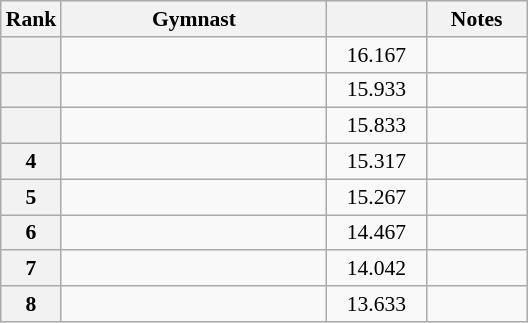<table class="wikitable sortable" style="text-align:center; font-size:90%">
<tr>
<th scope="col" style="width:20px;">Rank</th>
<th ! scope="col" style="width:170px;">Gymnast</th>
<th ! scope="col" style="width:60px;"></th>
<th ! scope="col" style="width:60px;">Notes</th>
</tr>
<tr>
<th scope=row></th>
<td align=left></td>
<td>16.167</td>
<td></td>
</tr>
<tr>
<th scope=row></th>
<td align=left></td>
<td>15.933</td>
<td></td>
</tr>
<tr>
<th scope=row></th>
<td align=left></td>
<td>15.833</td>
<td></td>
</tr>
<tr>
<th scope=row>4</th>
<td align=left></td>
<td>15.317</td>
<td></td>
</tr>
<tr>
<th scope=row>5</th>
<td align=left></td>
<td>15.267</td>
<td></td>
</tr>
<tr>
<th scope=row>6</th>
<td align=left></td>
<td>14.467</td>
<td></td>
</tr>
<tr>
<th scope=row>7</th>
<td align=left></td>
<td>14.042</td>
<td></td>
</tr>
<tr>
<th scope=row>8</th>
<td align=left></td>
<td>13.633</td>
<td></td>
</tr>
</table>
